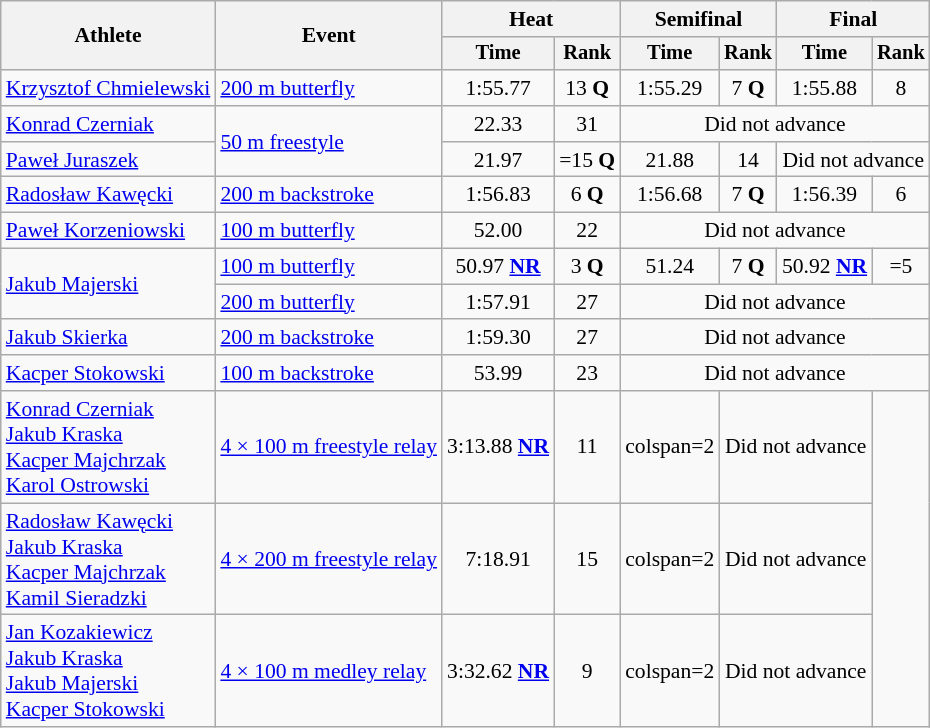<table class="wikitable" style="text-align:center; font-size:90%">
<tr>
<th rowspan=2>Athlete</th>
<th rowspan=2>Event</th>
<th colspan=2>Heat</th>
<th colspan=2>Semifinal</th>
<th colspan=2>Final</th>
</tr>
<tr style="font-size:95%">
<th>Time</th>
<th>Rank</th>
<th>Time</th>
<th>Rank</th>
<th>Time</th>
<th>Rank</th>
</tr>
<tr>
<td align=left><a href='#'>Krzysztof Chmielewski</a></td>
<td align=left><a href='#'>200 m butterfly</a></td>
<td>1:55.77</td>
<td>13 <strong>Q</strong></td>
<td>1:55.29</td>
<td>7 <strong>Q</strong></td>
<td>1:55.88</td>
<td>8</td>
</tr>
<tr>
<td align=left><a href='#'>Konrad Czerniak</a></td>
<td align=left rowspan=2><a href='#'>50 m freestyle</a></td>
<td>22.33</td>
<td>31</td>
<td colspan=4>Did not advance</td>
</tr>
<tr>
<td align=left><a href='#'>Paweł Juraszek</a></td>
<td>21.97</td>
<td>=15 <strong>Q</strong></td>
<td>21.88</td>
<td>14</td>
<td colspan=2>Did not advance</td>
</tr>
<tr>
<td align=left><a href='#'>Radosław Kawęcki</a></td>
<td align=left><a href='#'>200 m backstroke</a></td>
<td>1:56.83</td>
<td>6 <strong>Q</strong></td>
<td>1:56.68</td>
<td>7 <strong>Q</strong></td>
<td>1:56.39</td>
<td>6</td>
</tr>
<tr>
<td align=left><a href='#'>Paweł Korzeniowski</a></td>
<td align=left><a href='#'>100 m butterfly</a></td>
<td>52.00</td>
<td>22</td>
<td colspan=4>Did not advance</td>
</tr>
<tr>
<td align=left rowspan=2><a href='#'>Jakub Majerski</a></td>
<td align=left><a href='#'>100 m butterfly</a></td>
<td>50.97 <strong><a href='#'>NR</a></strong></td>
<td>3 <strong>Q</strong></td>
<td>51.24</td>
<td>7 <strong>Q</strong></td>
<td>50.92 <strong><a href='#'>NR</a></strong></td>
<td>=5</td>
</tr>
<tr>
<td align=left><a href='#'>200 m butterfly</a></td>
<td>1:57.91</td>
<td>27</td>
<td colspan=4>Did not advance</td>
</tr>
<tr>
<td align=left><a href='#'>Jakub Skierka</a></td>
<td align=left><a href='#'>200 m backstroke</a></td>
<td>1:59.30</td>
<td>27</td>
<td colspan=4>Did not advance</td>
</tr>
<tr>
<td align=left><a href='#'>Kacper Stokowski</a></td>
<td align=left><a href='#'>100 m backstroke</a></td>
<td>53.99</td>
<td>23</td>
<td colspan=4>Did not advance</td>
</tr>
<tr>
<td align=left><a href='#'>Konrad Czerniak</a><br><a href='#'>Jakub Kraska</a><br><a href='#'>Kacper Majchrzak</a><br><a href='#'>Karol Ostrowski</a></td>
<td align=left><a href='#'>4 × 100 m freestyle relay</a></td>
<td>3:13.88 <strong><a href='#'>NR</a></strong></td>
<td>11</td>
<td>colspan=2 </td>
<td colspan=2>Did not advance</td>
</tr>
<tr>
<td align=left><a href='#'>Radosław Kawęcki</a><br><a href='#'>Jakub Kraska</a><br><a href='#'>Kacper Majchrzak</a><br><a href='#'>Kamil Sieradzki</a></td>
<td align=left><a href='#'>4 × 200 m freestyle relay</a></td>
<td>7:18.91</td>
<td>15</td>
<td>colspan=2 </td>
<td colspan=2>Did not advance</td>
</tr>
<tr>
<td align=left><a href='#'>Jan Kozakiewicz</a><br><a href='#'>Jakub Kraska</a><br><a href='#'>Jakub Majerski</a><br><a href='#'>Kacper Stokowski</a></td>
<td align=left><a href='#'>4 × 100 m medley relay</a></td>
<td>3:32.62 <strong><a href='#'>NR</a></strong></td>
<td>9</td>
<td>colspan=2 </td>
<td colspan=2>Did not advance</td>
</tr>
</table>
